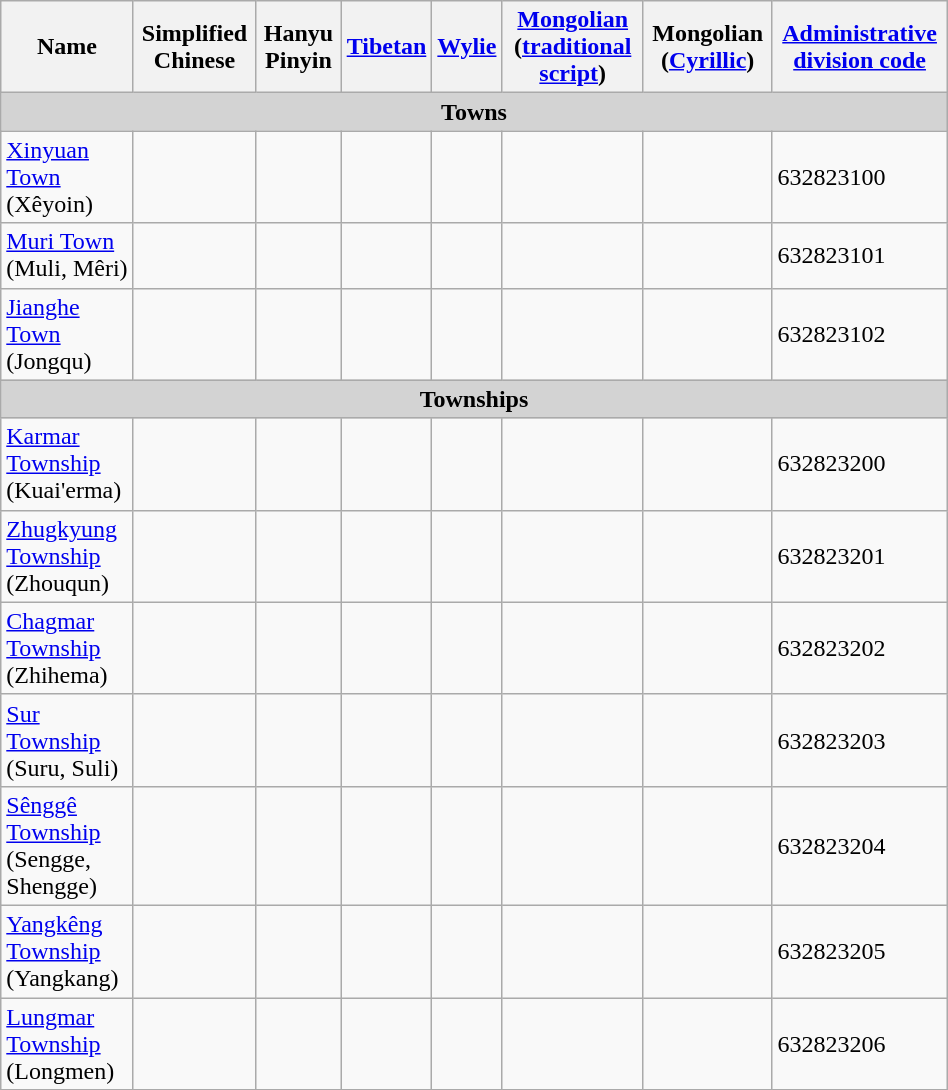<table class="wikitable" align="center" style="width:50%; border="1">
<tr>
<th>Name</th>
<th>Simplified Chinese</th>
<th>Hanyu Pinyin</th>
<th><a href='#'>Tibetan</a></th>
<th><a href='#'>Wylie</a></th>
<th><a href='#'>Mongolian</a> (<a href='#'>traditional script</a>)</th>
<th>Mongolian (<a href='#'>Cyrillic</a>)</th>
<th><a href='#'>Administrative division code</a></th>
</tr>
<tr>
<td colspan="8"  style="text-align:center; background:#d3d3d3;"><strong>Towns</strong></td>
</tr>
<tr --------->
<td><a href='#'>Xinyuan Town</a><br>(Xêyoin)</td>
<td></td>
<td></td>
<td></td>
<td></td>
<td></td>
<td></td>
<td>632823100</td>
</tr>
<tr>
<td><a href='#'>Muri Town</a><br>(Muli, Mêri)</td>
<td></td>
<td></td>
<td></td>
<td></td>
<td></td>
<td></td>
<td>632823101</td>
</tr>
<tr>
<td><a href='#'>Jianghe Town</a><br>(Jongqu)</td>
<td></td>
<td></td>
<td></td>
<td></td>
<td></td>
<td></td>
<td>632823102</td>
</tr>
<tr>
<td colspan="8"  style="text-align:center; background:#d3d3d3;"><strong>Townships</strong></td>
</tr>
<tr --------->
<td><a href='#'>Karmar Township</a><br>(Kuai'erma)</td>
<td></td>
<td></td>
<td></td>
<td></td>
<td></td>
<td></td>
<td>632823200</td>
</tr>
<tr>
<td><a href='#'>Zhugkyung Township</a><br>(Zhouqun)</td>
<td></td>
<td></td>
<td></td>
<td></td>
<td></td>
<td></td>
<td>632823201</td>
</tr>
<tr>
<td><a href='#'>Chagmar Township</a><br>(Zhihema)</td>
<td></td>
<td></td>
<td></td>
<td></td>
<td></td>
<td></td>
<td>632823202</td>
</tr>
<tr>
<td><a href='#'>Sur Township</a><br>(Suru, Suli)</td>
<td></td>
<td></td>
<td></td>
<td></td>
<td></td>
<td></td>
<td>632823203</td>
</tr>
<tr>
<td><a href='#'>Sênggê Township</a><br>(Sengge, Shengge)</td>
<td></td>
<td></td>
<td></td>
<td></td>
<td></td>
<td></td>
<td>632823204</td>
</tr>
<tr>
<td><a href='#'>Yangkêng Township</a><br>(Yangkang)</td>
<td></td>
<td></td>
<td></td>
<td></td>
<td></td>
<td></td>
<td>632823205</td>
</tr>
<tr>
<td><a href='#'>Lungmar Township</a><br>(Longmen)</td>
<td></td>
<td></td>
<td></td>
<td></td>
<td></td>
<td></td>
<td>632823206</td>
</tr>
<tr>
</tr>
</table>
